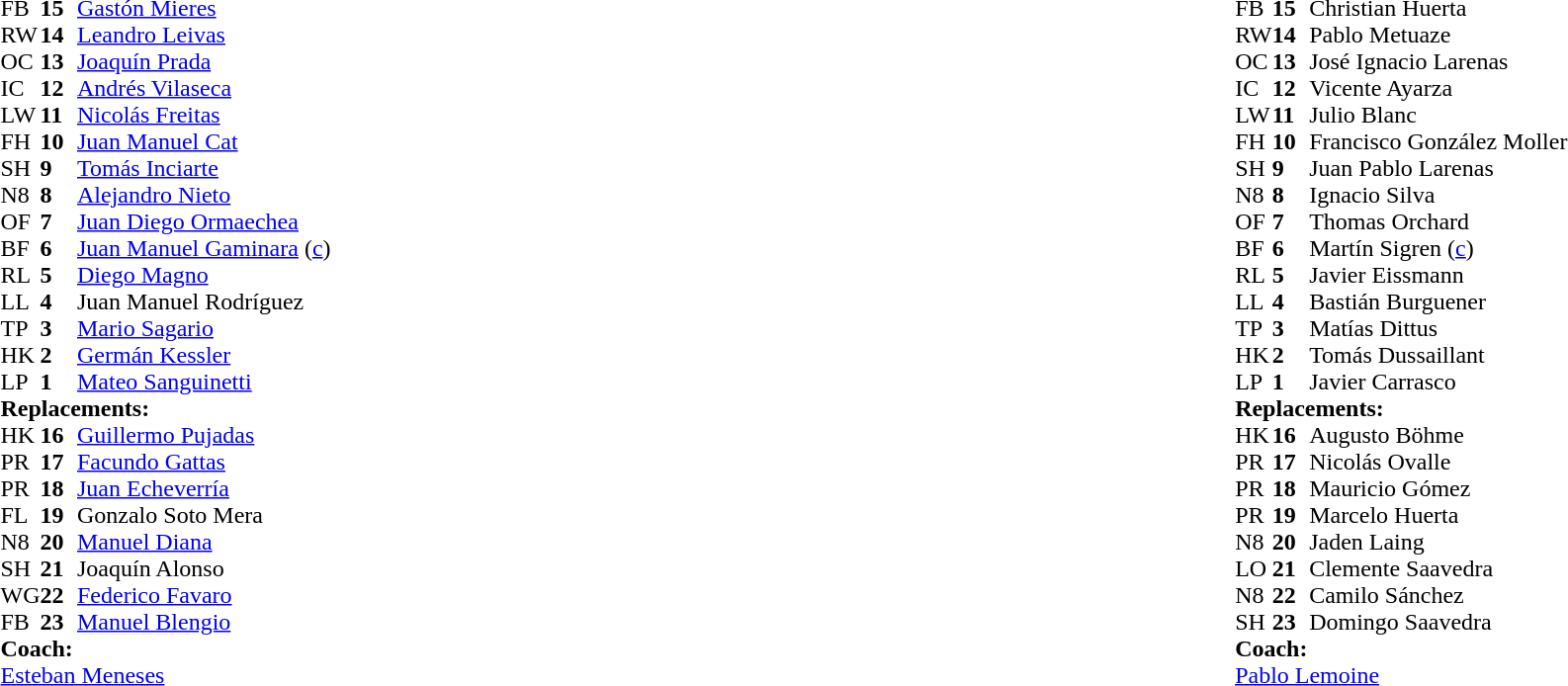<table style="width:100%">
<tr>
<td style="vertical-align:top; width:50%"><br><table cellspacing="0" cellpadding="0">
<tr>
<th width="25"></th>
<th width="25"></th>
</tr>
<tr>
<td>FB</td>
<td><strong>15</strong></td>
<td><a href='#'>Gastón Mieres</a></td>
<td></td>
</tr>
<tr>
<td>RW</td>
<td><strong>14</strong></td>
<td><a href='#'>Leandro Leivas</a></td>
<td></td>
</tr>
<tr>
<td>OC</td>
<td><strong>13</strong></td>
<td><a href='#'>Joaquín Prada</a></td>
</tr>
<tr>
<td>IC</td>
<td><strong>12</strong></td>
<td><a href='#'>Andrés Vilaseca</a></td>
</tr>
<tr>
<td>LW</td>
<td><strong>11</strong></td>
<td><a href='#'>Nicolás Freitas</a></td>
</tr>
<tr>
<td>FH</td>
<td><strong>10</strong></td>
<td><a href='#'>Juan Manuel Cat</a></td>
</tr>
<tr>
<td>SH</td>
<td><strong>9</strong></td>
<td><a href='#'>Tomás Inciarte</a></td>
<td></td>
</tr>
<tr>
<td>N8</td>
<td><strong>8</strong></td>
<td><a href='#'>Alejandro Nieto</a></td>
<td></td>
</tr>
<tr>
<td>OF</td>
<td><strong>7</strong></td>
<td><a href='#'>Juan Diego Ormaechea</a></td>
</tr>
<tr>
<td>BF</td>
<td><strong>6</strong></td>
<td><a href='#'>Juan Manuel Gaminara</a> (<a href='#'>c</a>)</td>
</tr>
<tr>
<td>RL</td>
<td><strong>5</strong></td>
<td><a href='#'>Diego Magno</a></td>
</tr>
<tr>
<td>LL</td>
<td><strong>4</strong></td>
<td>Juan Manuel Rodríguez</td>
<td></td>
</tr>
<tr>
<td>TP</td>
<td><strong>3</strong></td>
<td><a href='#'>Mario Sagario</a></td>
<td></td>
</tr>
<tr>
<td>HK</td>
<td><strong>2</strong></td>
<td><a href='#'>Germán Kessler</a></td>
<td></td>
</tr>
<tr>
<td>LP</td>
<td><strong>1</strong></td>
<td><a href='#'>Mateo Sanguinetti</a></td>
<td></td>
</tr>
<tr>
<td colspan=3><strong>Replacements:</strong></td>
</tr>
<tr>
<td>HK</td>
<td><strong>16</strong></td>
<td><a href='#'>Guillermo Pujadas</a></td>
<td></td>
</tr>
<tr>
<td>PR</td>
<td><strong>17</strong></td>
<td><a href='#'>Facundo Gattas</a></td>
<td></td>
</tr>
<tr>
<td>PR</td>
<td><strong>18</strong></td>
<td><a href='#'>Juan Echeverría</a></td>
<td></td>
</tr>
<tr>
<td>FL</td>
<td><strong>19</strong></td>
<td>Gonzalo Soto Mera</td>
<td></td>
</tr>
<tr>
<td>N8</td>
<td><strong>20</strong></td>
<td><a href='#'>Manuel Diana</a></td>
<td></td>
</tr>
<tr>
<td>SH</td>
<td><strong>21</strong></td>
<td>Joaquín Alonso</td>
<td></td>
</tr>
<tr>
<td>WG</td>
<td><strong>22</strong></td>
<td><a href='#'>Federico Favaro</a></td>
<td></td>
</tr>
<tr>
<td>FB</td>
<td><strong>23</strong></td>
<td><a href='#'>Manuel Blengio</a></td>
<td></td>
</tr>
<tr>
<td colspan="3"><strong>Coach:</strong></td>
</tr>
<tr>
<td colspan="4"> <a href='#'>Esteban Meneses</a></td>
</tr>
</table>
</td>
<td style="vertical-align:top; width:50%"><br><table cellspacing="0" cellpadding="0" style="margin:auto">
<tr>
<th width="25"></th>
<th width="25"></th>
</tr>
<tr>
<td>FB</td>
<td><strong>15</strong></td>
<td>Christian Huerta</td>
</tr>
<tr>
<td>RW</td>
<td><strong>14</strong></td>
<td>Pablo Metuaze</td>
</tr>
<tr>
<td>OC</td>
<td><strong>13</strong></td>
<td>José Ignacio Larenas</td>
<td></td>
</tr>
<tr>
<td>IC</td>
<td><strong>12</strong></td>
<td>Vicente Ayarza</td>
</tr>
<tr>
<td>LW</td>
<td><strong>11</strong></td>
<td>Julio Blanc</td>
<td></td>
</tr>
<tr>
<td>FH</td>
<td><strong>10</strong></td>
<td>Francisco González Moller</td>
</tr>
<tr>
<td>SH</td>
<td><strong>9</strong></td>
<td>Juan Pablo Larenas</td>
<td></td>
<td></td>
</tr>
<tr>
<td>N8</td>
<td><strong>8</strong></td>
<td>Ignacio Silva</td>
<td></td>
<td></td>
</tr>
<tr>
<td>OF</td>
<td><strong>7</strong></td>
<td>Thomas Orchard</td>
<td></td>
<td></td>
</tr>
<tr>
<td>BF</td>
<td><strong>6</strong></td>
<td>Martín Sigren (<a href='#'>c</a>)</td>
</tr>
<tr>
<td>RL</td>
<td><strong>5</strong></td>
<td>Javier Eissmann</td>
<td></td>
<td></td>
</tr>
<tr>
<td>LL</td>
<td><strong>4</strong></td>
<td>Bastián Burguener</td>
<td></td>
<td></td>
</tr>
<tr>
<td>TP</td>
<td><strong>3</strong></td>
<td>Matías Dittus</td>
<td></td>
<td></td>
</tr>
<tr>
<td>HK</td>
<td><strong>2</strong></td>
<td>Tomás Dussaillant</td>
<td></td>
<td></td>
</tr>
<tr>
<td>LP</td>
<td><strong>1</strong></td>
<td>Javier Carrasco</td>
<td></td>
<td></td>
</tr>
<tr>
<td colspan=3><strong>Replacements:</strong></td>
</tr>
<tr>
<td>HK</td>
<td><strong>16</strong></td>
<td>Augusto Böhme</td>
<td></td>
<td></td>
</tr>
<tr>
<td>PR</td>
<td><strong>17</strong></td>
<td>Nicolás Ovalle</td>
<td></td>
<td></td>
</tr>
<tr>
<td>PR</td>
<td><strong>18</strong></td>
<td>Mauricio Gómez</td>
<td></td>
<td></td>
</tr>
<tr>
<td>PR</td>
<td><strong>19</strong></td>
<td>Marcelo Huerta</td>
<td></td>
<td></td>
</tr>
<tr>
<td>N8</td>
<td><strong>20</strong></td>
<td>Jaden Laing</td>
<td></td>
<td></td>
</tr>
<tr>
<td>LO</td>
<td><strong>21</strong></td>
<td>Clemente Saavedra</td>
<td></td>
<td></td>
</tr>
<tr>
<td>N8</td>
<td><strong>22</strong></td>
<td>Camilo Sánchez</td>
<td></td>
<td></td>
</tr>
<tr>
<td>SH</td>
<td><strong>23</strong></td>
<td>Domingo Saavedra</td>
<td></td>
<td></td>
</tr>
<tr>
<td colspan="3"><strong>Coach:</strong></td>
</tr>
<tr>
<td colspan="4"> <a href='#'>Pablo Lemoine</a></td>
</tr>
</table>
</td>
</tr>
</table>
